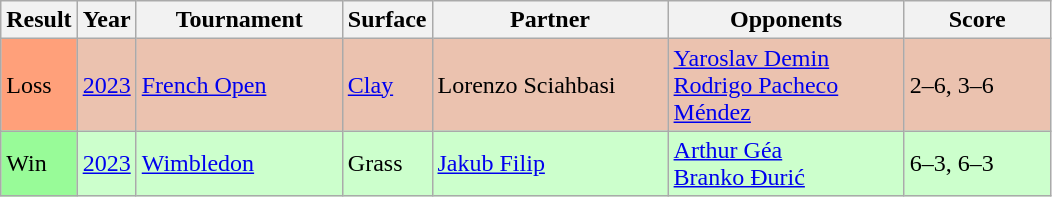<table class="sortable wikitable">
<tr>
<th style="width:40px">Result</th>
<th style="width:30px">Year</th>
<th style="width:130px">Tournament</th>
<th style="width:50px">Surface</th>
<th style="width:150px">Partner</th>
<th style="width:150px">Opponents</th>
<th style="width:90px" class="unsortable">Score</th>
</tr>
<tr style="background:#ebc2af;">
<td style="background:#FFA07A;">Loss</td>
<td><a href='#'>2023</a></td>
<td><a href='#'>French Open</a></td>
<td><a href='#'>Clay</a></td>
<td> Lorenzo Sciahbasi</td>
<td> <a href='#'>Yaroslav Demin</a><br> <a href='#'>Rodrigo Pacheco Méndez</a></td>
<td>2–6, 3–6</td>
</tr>
<tr style="background:#ccffcc;">
<td style="background:#98fb98;">Win</td>
<td><a href='#'>2023</a></td>
<td><a href='#'>Wimbledon</a></td>
<td>Grass</td>
<td> <a href='#'>Jakub Filip</a></td>
<td> <a href='#'>Arthur Géa</a><br> <a href='#'>Branko Đurić</a></td>
<td>6–3, 6–3</td>
</tr>
</table>
